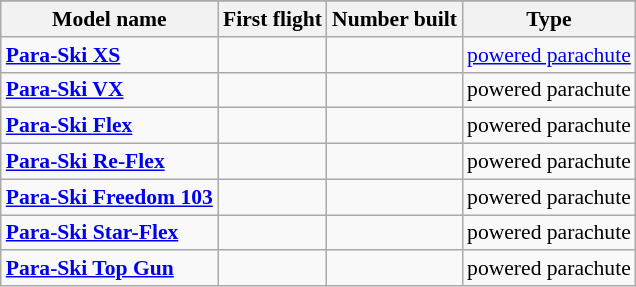<table class="wikitable" align=center style="font-size:90%;">
<tr>
</tr>
<tr style="background:#efefef;">
<th>Model name</th>
<th>First flight</th>
<th>Number built</th>
<th>Type</th>
</tr>
<tr>
<td align=left><strong><a href='#'>Para-Ski XS</a></strong></td>
<td align=center></td>
<td align=center></td>
<td align=left><a href='#'>powered parachute</a></td>
</tr>
<tr>
<td align=left><strong><a href='#'>Para-Ski VX</a></strong></td>
<td align=center></td>
<td align=center></td>
<td align=left>powered parachute</td>
</tr>
<tr>
<td align=left><strong><a href='#'>Para-Ski Flex</a></strong></td>
<td align=center></td>
<td align=center></td>
<td align=left>powered parachute</td>
</tr>
<tr>
<td align=left><strong><a href='#'>Para-Ski Re-Flex</a></strong></td>
<td align=center></td>
<td align=center></td>
<td align=left>powered parachute</td>
</tr>
<tr>
<td align=left><strong><a href='#'>Para-Ski Freedom 103</a></strong></td>
<td align=center></td>
<td align=center></td>
<td align=left>powered parachute</td>
</tr>
<tr>
<td align=left><strong><a href='#'>Para-Ski Star-Flex</a></strong></td>
<td align=center></td>
<td align=center></td>
<td align=left>powered parachute</td>
</tr>
<tr>
<td align=left><strong><a href='#'>Para-Ski Top Gun</a></strong></td>
<td align=center></td>
<td align=center></td>
<td align=left>powered parachute</td>
</tr>
</table>
